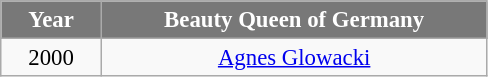<table class="wikitable sortable" style="font-size: 95%; text-align:center">
<tr>
<th width="60" style="background-color:#787878;color:#FFFFFF;">Year</th>
<th width="250" style="background-color:#787878;color:#FFFFFF;">Beauty Queen of Germany</th>
</tr>
<tr>
<td>2000</td>
<td><a href='#'>Agnes Glowacki</a></td>
</tr>
</table>
